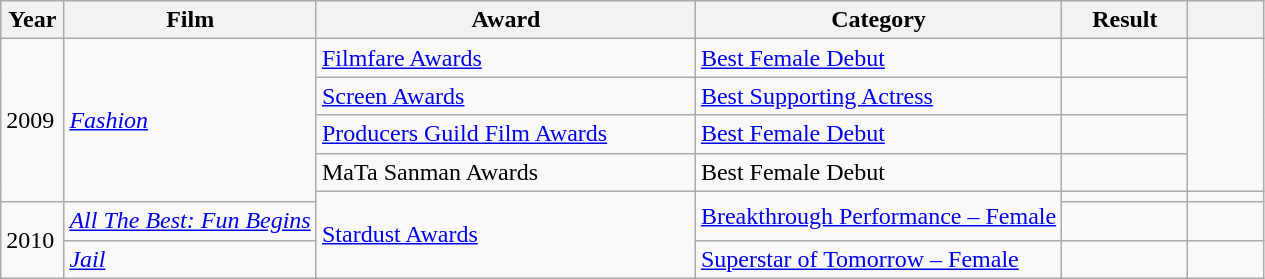<table class="wikitable plainrowheaders">
<tr>
<th width=5%>Year</th>
<th width=20%>Film</th>
<th width=30%>Award</th>
<th width=29%>Category</th>
<th width=10%>Result</th>
<th width=6%></th>
</tr>
<tr>
<td rowspan="5">2009</td>
<td rowspan="5"><em><a href='#'>Fashion</a></em></td>
<td><a href='#'>Filmfare Awards</a></td>
<td><a href='#'>Best Female Debut</a></td>
<td></td>
<td rowspan="4"></td>
</tr>
<tr>
<td><a href='#'>Screen Awards</a></td>
<td><a href='#'>Best Supporting Actress</a></td>
<td></td>
</tr>
<tr>
<td><a href='#'>Producers Guild Film Awards</a></td>
<td><a href='#'>Best Female Debut</a></td>
<td></td>
</tr>
<tr>
<td>MaTa Sanman Awards</td>
<td>Best Female Debut</td>
<td></td>
</tr>
<tr>
<td rowspan="3"><a href='#'>Stardust Awards</a></td>
<td rowspan="2"><a href='#'>Breakthrough Performance – Female</a></td>
<td></td>
<td></td>
</tr>
<tr>
<td rowspan="2">2010</td>
<td><em><a href='#'>All The Best: Fun Begins</a></em></td>
<td></td>
<td></td>
</tr>
<tr>
<td><a href='#'><em>Jail</em></a></td>
<td><a href='#'>Superstar of Tomorrow – Female</a></td>
<td></td>
<td></td>
</tr>
</table>
